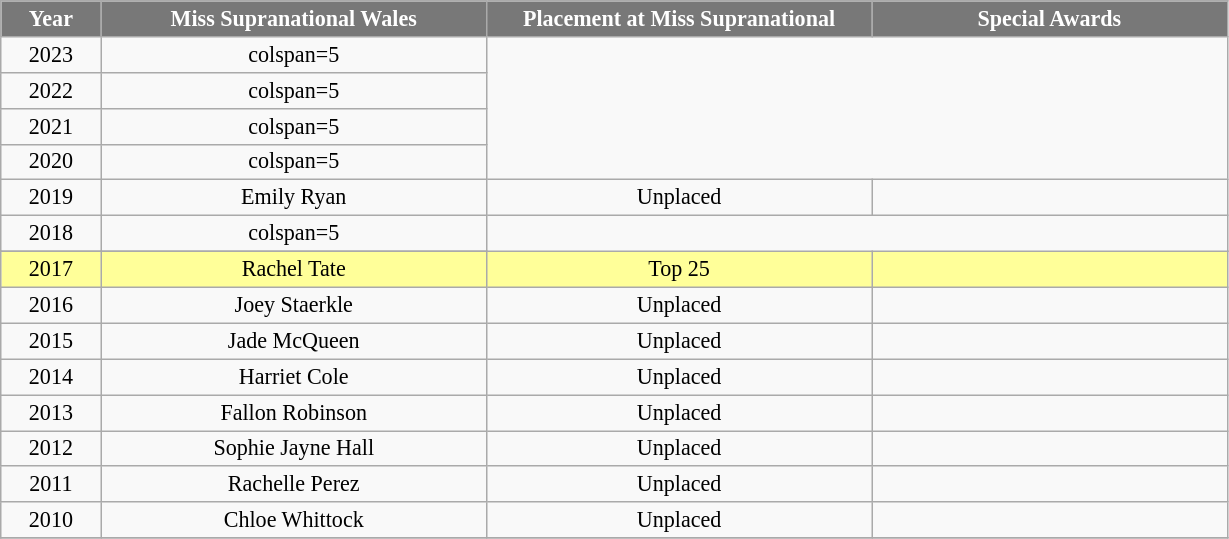<table class="wikitable" style="font-size: 92%; text-align:center">
<tr>
<th width="60" style="background-color:#787878;color:#FFFFFF;">Year</th>
<th width="250" style="background-color:#787878;color:#FFFFFF;">Miss Supranational Wales</th>
<th width="250" style="background-color:#787878;color:#FFFFFF;">Placement at Miss Supranational</th>
<th width="230" style="background-color:#787878;color:#FFFFFF;">Special Awards</th>
</tr>
<tr>
<td>2023</td>
<td>colspan=5 </td>
</tr>
<tr>
<td>2022</td>
<td>colspan=5 </td>
</tr>
<tr>
<td>2021</td>
<td>colspan=5 </td>
</tr>
<tr>
<td>2020</td>
<td>colspan=5 </td>
</tr>
<tr>
<td>2019</td>
<td>Emily Ryan</td>
<td>Unplaced</td>
<td></td>
</tr>
<tr>
<td>2018</td>
<td>colspan=5 </td>
</tr>
<tr>
</tr>
<tr style="background-color:#FFFF99">
<td>2017</td>
<td>Rachel Tate</td>
<td>Top 25</td>
<td></td>
</tr>
<tr>
<td>2016</td>
<td>Joey Staerkle</td>
<td>Unplaced</td>
<td></td>
</tr>
<tr>
<td>2015</td>
<td>Jade McQueen</td>
<td>Unplaced</td>
<td></td>
</tr>
<tr>
<td>2014</td>
<td>Harriet Cole</td>
<td>Unplaced</td>
<td></td>
</tr>
<tr>
<td>2013</td>
<td>Fallon Robinson</td>
<td>Unplaced</td>
<td></td>
</tr>
<tr>
<td>2012</td>
<td>Sophie Jayne Hall</td>
<td>Unplaced</td>
<td></td>
</tr>
<tr>
<td>2011</td>
<td>Rachelle Perez</td>
<td>Unplaced</td>
<td></td>
</tr>
<tr>
<td>2010</td>
<td>Chloe Whittock</td>
<td>Unplaced</td>
<td></td>
</tr>
<tr>
</tr>
</table>
